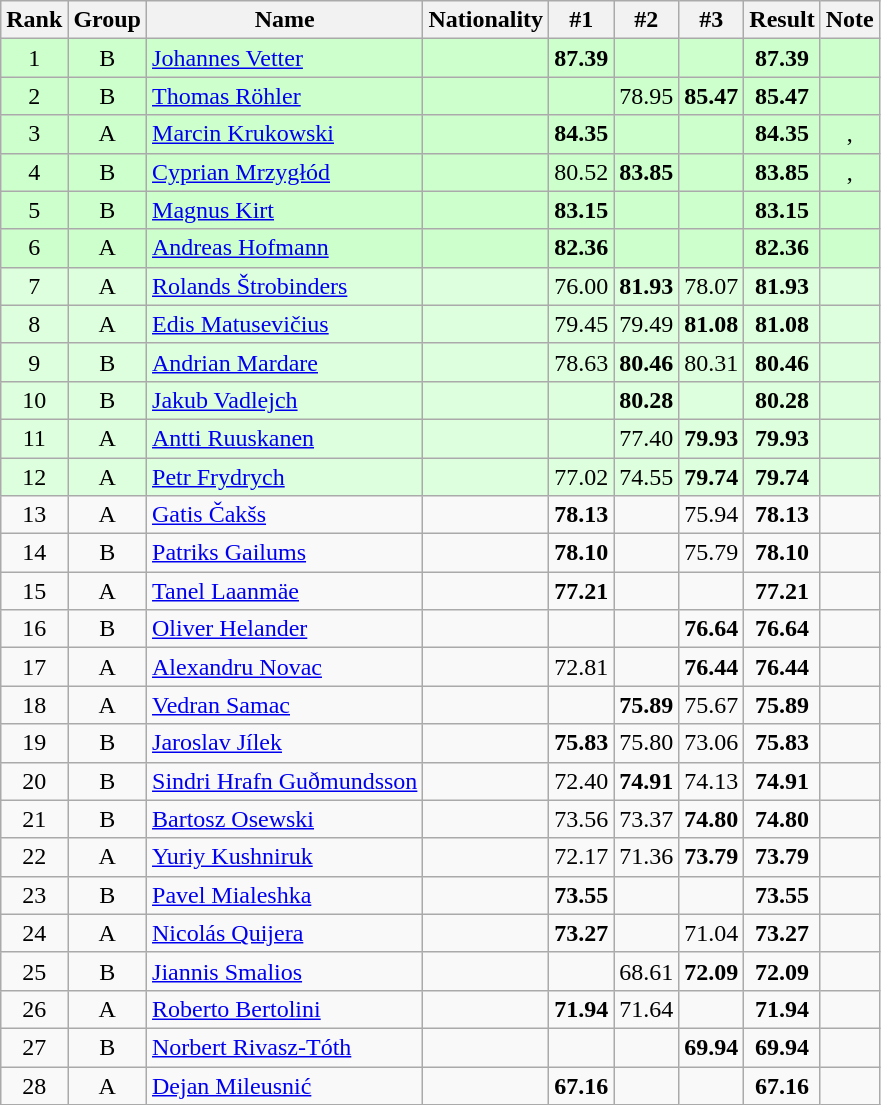<table class="wikitable sortable" style="text-align:center">
<tr>
<th>Rank</th>
<th>Group</th>
<th>Name</th>
<th>Nationality</th>
<th>#1</th>
<th>#2</th>
<th>#3</th>
<th>Result</th>
<th>Note</th>
</tr>
<tr bgcolor=ccffcc>
<td>1</td>
<td>B</td>
<td align=left><a href='#'>Johannes Vetter</a></td>
<td align=left></td>
<td><strong>87.39</strong></td>
<td></td>
<td></td>
<td><strong>87.39</strong></td>
<td></td>
</tr>
<tr bgcolor=ccffcc>
<td>2</td>
<td>B</td>
<td align=left><a href='#'>Thomas Röhler</a></td>
<td align=left></td>
<td></td>
<td>78.95</td>
<td><strong>85.47</strong></td>
<td><strong>85.47</strong></td>
<td></td>
</tr>
<tr bgcolor=ccffcc>
<td>3</td>
<td>A</td>
<td align=left><a href='#'>Marcin Krukowski</a></td>
<td align=left></td>
<td><strong>84.35</strong></td>
<td></td>
<td></td>
<td><strong>84.35</strong></td>
<td>, </td>
</tr>
<tr bgcolor=ccffcc>
<td>4</td>
<td>B</td>
<td align=left><a href='#'>Cyprian Mrzygłód</a></td>
<td align=left></td>
<td>80.52</td>
<td><strong>83.85</strong></td>
<td></td>
<td><strong>83.85</strong></td>
<td>, </td>
</tr>
<tr bgcolor=ccffcc>
<td>5</td>
<td>B</td>
<td align=left><a href='#'>Magnus Kirt</a></td>
<td align=left></td>
<td><strong>83.15</strong></td>
<td></td>
<td></td>
<td><strong>83.15</strong></td>
<td></td>
</tr>
<tr bgcolor=ccffcc>
<td>6</td>
<td>A</td>
<td align=left><a href='#'>Andreas Hofmann</a></td>
<td align=left></td>
<td><strong>82.36</strong></td>
<td></td>
<td></td>
<td><strong>82.36</strong></td>
<td></td>
</tr>
<tr bgcolor=ddffdd>
<td>7</td>
<td>A</td>
<td align=left><a href='#'>Rolands Štrobinders</a></td>
<td align=left></td>
<td>76.00</td>
<td><strong>81.93</strong></td>
<td>78.07</td>
<td><strong>81.93</strong></td>
<td></td>
</tr>
<tr bgcolor=ddffdd>
<td>8</td>
<td>A</td>
<td align=left><a href='#'>Edis Matusevičius</a></td>
<td align=left></td>
<td>79.45</td>
<td>79.49</td>
<td><strong>81.08</strong></td>
<td><strong>81.08</strong></td>
<td></td>
</tr>
<tr bgcolor=ddffdd>
<td>9</td>
<td>B</td>
<td align=left><a href='#'>Andrian Mardare</a></td>
<td align=left></td>
<td>78.63</td>
<td><strong>80.46</strong></td>
<td>80.31</td>
<td><strong>80.46</strong></td>
<td></td>
</tr>
<tr bgcolor=ddffdd>
<td>10</td>
<td>B</td>
<td align=left><a href='#'>Jakub Vadlejch</a></td>
<td align=left></td>
<td></td>
<td><strong>80.28</strong></td>
<td></td>
<td><strong>80.28</strong></td>
<td></td>
</tr>
<tr bgcolor=ddffdd>
<td>11</td>
<td>A</td>
<td align=left><a href='#'>Antti Ruuskanen</a></td>
<td align=left></td>
<td></td>
<td>77.40</td>
<td><strong>79.93</strong></td>
<td><strong>79.93</strong></td>
<td></td>
</tr>
<tr bgcolor=ddffdd>
<td>12</td>
<td>A</td>
<td align=left><a href='#'>Petr Frydrych</a></td>
<td align=left></td>
<td>77.02</td>
<td>74.55</td>
<td><strong>79.74</strong></td>
<td><strong>79.74</strong></td>
<td></td>
</tr>
<tr>
<td>13</td>
<td>A</td>
<td align=left><a href='#'>Gatis Čakšs</a></td>
<td align=left></td>
<td><strong>78.13</strong></td>
<td></td>
<td>75.94</td>
<td><strong>78.13</strong></td>
<td></td>
</tr>
<tr>
<td>14</td>
<td>B</td>
<td align=left><a href='#'>Patriks Gailums</a></td>
<td align=left></td>
<td><strong>78.10</strong></td>
<td></td>
<td>75.79</td>
<td><strong>78.10</strong></td>
<td></td>
</tr>
<tr>
<td>15</td>
<td>A</td>
<td align=left><a href='#'>Tanel Laanmäe</a></td>
<td align=left></td>
<td><strong>77.21</strong></td>
<td></td>
<td></td>
<td><strong>77.21</strong></td>
<td></td>
</tr>
<tr>
<td>16</td>
<td>B</td>
<td align=left><a href='#'>Oliver Helander</a></td>
<td align=left></td>
<td></td>
<td></td>
<td><strong>76.64</strong></td>
<td><strong>76.64</strong></td>
<td></td>
</tr>
<tr>
<td>17</td>
<td>A</td>
<td align=left><a href='#'>Alexandru Novac</a></td>
<td align=left></td>
<td>72.81</td>
<td></td>
<td><strong>76.44</strong></td>
<td><strong>76.44</strong></td>
<td></td>
</tr>
<tr>
<td>18</td>
<td>A</td>
<td align=left><a href='#'>Vedran Samac</a></td>
<td align=left></td>
<td></td>
<td><strong>75.89</strong></td>
<td>75.67</td>
<td><strong>75.89</strong></td>
<td></td>
</tr>
<tr>
<td>19</td>
<td>B</td>
<td align=left><a href='#'>Jaroslav Jílek</a></td>
<td align=left></td>
<td><strong>75.83</strong></td>
<td>75.80</td>
<td>73.06</td>
<td><strong>75.83</strong></td>
<td></td>
</tr>
<tr>
<td>20</td>
<td>B</td>
<td align=left><a href='#'>Sindri Hrafn Guðmundsson</a></td>
<td align=left></td>
<td>72.40</td>
<td><strong>74.91</strong></td>
<td>74.13</td>
<td><strong>74.91</strong></td>
<td></td>
</tr>
<tr>
<td>21</td>
<td>B</td>
<td align=left><a href='#'>Bartosz Osewski</a></td>
<td align=left></td>
<td>73.56</td>
<td>73.37</td>
<td><strong>74.80</strong></td>
<td><strong>74.80</strong></td>
<td></td>
</tr>
<tr>
<td>22</td>
<td>A</td>
<td align=left><a href='#'>Yuriy Kushniruk</a></td>
<td align=left></td>
<td>72.17</td>
<td>71.36</td>
<td><strong>73.79</strong></td>
<td><strong>73.79</strong></td>
<td></td>
</tr>
<tr>
<td>23</td>
<td>B</td>
<td align=left><a href='#'>Pavel Mialeshka</a></td>
<td align=left></td>
<td><strong>73.55</strong></td>
<td></td>
<td></td>
<td><strong>73.55</strong></td>
<td></td>
</tr>
<tr>
<td>24</td>
<td>A</td>
<td align=left><a href='#'>Nicolás Quijera</a></td>
<td align=left></td>
<td><strong>73.27</strong></td>
<td></td>
<td>71.04</td>
<td><strong>73.27</strong></td>
<td></td>
</tr>
<tr>
<td>25</td>
<td>B</td>
<td align=left><a href='#'>Jiannis Smalios</a></td>
<td align=left></td>
<td></td>
<td>68.61</td>
<td><strong>72.09</strong></td>
<td><strong>72.09</strong></td>
<td></td>
</tr>
<tr>
<td>26</td>
<td>A</td>
<td align=left><a href='#'>Roberto Bertolini</a></td>
<td align=left></td>
<td><strong>71.94</strong></td>
<td>71.64</td>
<td></td>
<td><strong>71.94</strong></td>
<td></td>
</tr>
<tr>
<td>27</td>
<td>B</td>
<td align=left><a href='#'>Norbert Rivasz-Tóth</a></td>
<td align=left></td>
<td></td>
<td></td>
<td><strong>69.94</strong></td>
<td><strong>69.94</strong></td>
<td></td>
</tr>
<tr>
<td>28</td>
<td>A</td>
<td align=left><a href='#'>Dejan Mileusnić</a></td>
<td align=left></td>
<td><strong>67.16</strong></td>
<td></td>
<td></td>
<td><strong>67.16</strong></td>
<td></td>
</tr>
</table>
